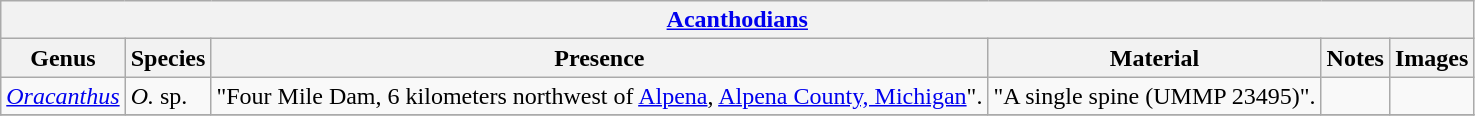<table class="wikitable" align="center">
<tr>
<th colspan="6" align="center"><strong><a href='#'>Acanthodians</a></strong></th>
</tr>
<tr>
<th>Genus</th>
<th>Species</th>
<th>Presence</th>
<th><strong>Material</strong></th>
<th>Notes</th>
<th>Images</th>
</tr>
<tr>
<td><em><a href='#'>Oracanthus</a></em></td>
<td><em>O.</em> sp.</td>
<td>"Four Mile Dam, 6 kilometers northwest of <a href='#'>Alpena</a>, <a href='#'>Alpena County, Michigan</a>".</td>
<td>"A single spine (UMMP 23495)".</td>
<td></td>
<td></td>
</tr>
<tr>
</tr>
</table>
